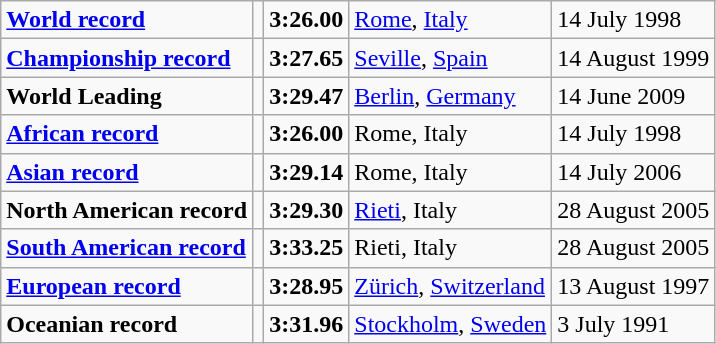<table class="wikitable">
<tr>
<td><strong><a href='#'>World record</a></strong></td>
<td></td>
<td><strong>3:26.00</strong></td>
<td><a href='#'>Rome</a>, <a href='#'>Italy</a></td>
<td>14 July 1998</td>
</tr>
<tr>
<td><strong><a href='#'>Championship record</a></strong></td>
<td></td>
<td><strong>3:27.65</strong></td>
<td><a href='#'>Seville</a>, <a href='#'>Spain</a></td>
<td>14 August 1999</td>
</tr>
<tr>
<td><strong>World Leading</strong></td>
<td></td>
<td><strong>3:29.47</strong></td>
<td><a href='#'>Berlin</a>, <a href='#'>Germany</a></td>
<td>14 June 2009</td>
</tr>
<tr>
<td><strong><a href='#'>African record</a></strong></td>
<td></td>
<td><strong>3:26.00</strong></td>
<td>Rome, Italy</td>
<td>14 July 1998</td>
</tr>
<tr>
<td><strong><a href='#'>Asian record</a></strong></td>
<td></td>
<td><strong>3:29.14</strong></td>
<td>Rome, Italy</td>
<td>14 July 2006</td>
</tr>
<tr>
<td><strong>North American record</strong></td>
<td></td>
<td><strong>3:29.30</strong></td>
<td><a href='#'>Rieti</a>, Italy</td>
<td>28 August 2005</td>
</tr>
<tr>
<td><strong><a href='#'>South American record</a></strong></td>
<td></td>
<td><strong>3:33.25</strong></td>
<td>Rieti, Italy</td>
<td>28 August 2005</td>
</tr>
<tr>
<td><strong><a href='#'>European record</a></strong></td>
<td></td>
<td><strong>3:28.95</strong></td>
<td><a href='#'>Zürich</a>, <a href='#'>Switzerland</a></td>
<td>13 August 1997</td>
</tr>
<tr>
<td><strong>Oceanian record</strong></td>
<td></td>
<td><strong>3:31.96</strong></td>
<td><a href='#'>Stockholm</a>, <a href='#'>Sweden</a></td>
<td>3 July 1991</td>
</tr>
</table>
